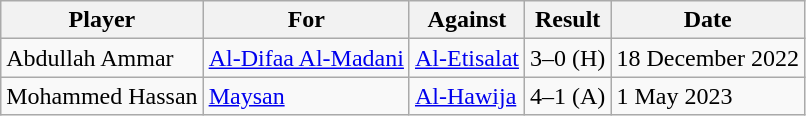<table class="wikitable">
<tr>
<th>Player</th>
<th>For</th>
<th>Against</th>
<th style="text-align:center">Result</th>
<th>Date</th>
</tr>
<tr>
<td> Abdullah Ammar</td>
<td><a href='#'>Al-Difaa Al-Madani</a></td>
<td><a href='#'>Al-Etisalat</a></td>
<td>3–0 (H)</td>
<td>18 December 2022</td>
</tr>
<tr>
<td> Mohammed Hassan</td>
<td><a href='#'>Maysan</a></td>
<td><a href='#'>Al-Hawija</a></td>
<td>4–1 (A)</td>
<td>1 May 2023</td>
</tr>
</table>
